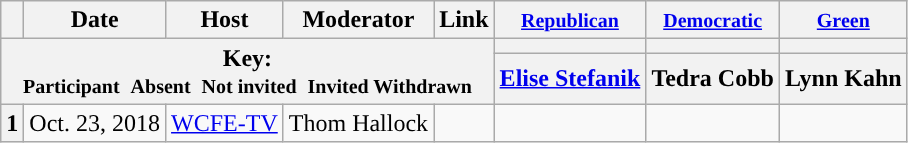<table class="wikitable" style="text-align:center;">
<tr>
<th scope="col"></th>
<th scope="col">Date</th>
<th scope="col">Host</th>
<th scope="col">Moderator</th>
<th scope="col">Link</th>
<th scope="col"><small><a href='#'>Republican</a></small></th>
<th scope="col"><small><a href='#'>Democratic</a></small></th>
<th scope="col"><small><a href='#'>Green</a></small></th>
</tr>
<tr>
<th colspan="5" rowspan="2">Key:<br> <small>Participant </small>  <small>Absent </small>  <small>Not invited </small>  <small>Invited  Withdrawn</small></th>
<th scope="col" style="background:"></th>
<th scope="col" style="background:"></th>
<th scope="col" style="background:"></th>
</tr>
<tr>
<th scope="col"><a href='#'>Elise Stefanik</a></th>
<th scope="col">Tedra Cobb</th>
<th scope="col">Lynn Kahn</th>
</tr>
<tr>
<th>1</th>
<td style="white-space:nowrap;">Oct. 23, 2018</td>
<td style="white-space:nowrap;"><a href='#'>WCFE-TV</a></td>
<td style="white-space:nowrap;">Thom Hallock</td>
<td style="white-space:nowrap;"></td>
<td></td>
<td></td>
<td></td>
</tr>
</table>
